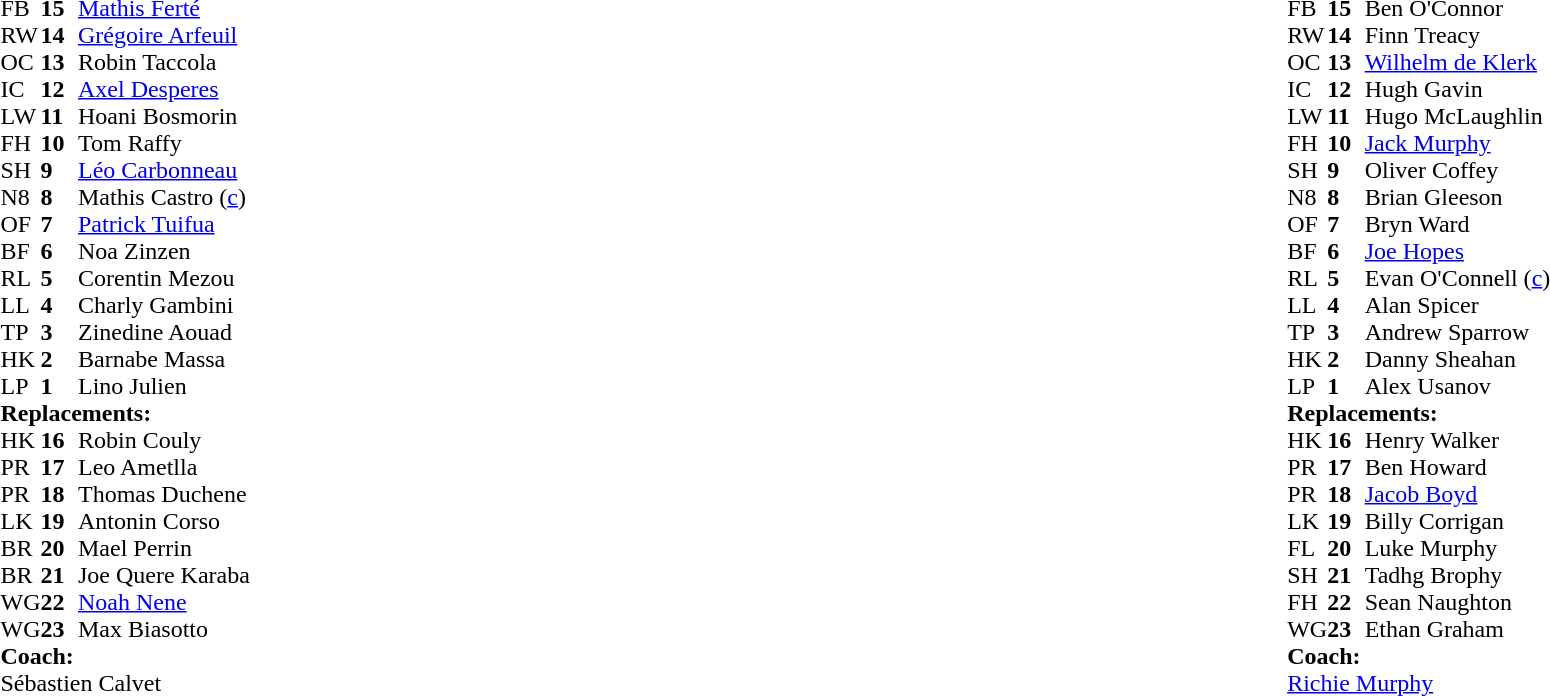<table style="width:100%">
<tr>
<td style="vertical-align:top; width:50%"><br><table cellspacing="0" cellpadding="0">
<tr>
<th width="25"></th>
<th width="25"></th>
</tr>
<tr>
<td>FB</td>
<td><strong>15</strong></td>
<td><a href='#'>Mathis Ferté</a></td>
</tr>
<tr>
<td>RW</td>
<td><strong>14</strong></td>
<td><a href='#'>Grégoire Arfeuil</a></td>
<td></td>
<td></td>
</tr>
<tr>
<td>OC</td>
<td><strong>13</strong></td>
<td>Robin Taccola</td>
</tr>
<tr>
<td>IC</td>
<td><strong>12</strong></td>
<td><a href='#'>Axel Desperes</a></td>
</tr>
<tr>
<td>LW</td>
<td><strong>11</strong></td>
<td>Hoani Bosmorin</td>
<td></td>
<td></td>
</tr>
<tr>
<td>FH</td>
<td><strong>10</strong></td>
<td>Tom Raffy</td>
</tr>
<tr>
<td>SH</td>
<td><strong>9</strong></td>
<td><a href='#'>Léo Carbonneau</a></td>
</tr>
<tr>
<td>N8</td>
<td><strong>8</strong></td>
<td>Mathis Castro (<a href='#'>c</a>)</td>
<td></td>
<td></td>
</tr>
<tr>
<td>OF</td>
<td><strong>7</strong></td>
<td><a href='#'>Patrick Tuifua</a></td>
</tr>
<tr>
<td>BF</td>
<td><strong>6</strong></td>
<td>Noa Zinzen</td>
<td></td>
<td></td>
</tr>
<tr>
<td>RL</td>
<td><strong>5</strong></td>
<td>Corentin Mezou</td>
</tr>
<tr>
<td>LL</td>
<td><strong>4</strong></td>
<td>Charly Gambini</td>
<td></td>
<td></td>
</tr>
<tr>
<td>TP</td>
<td><strong>3</strong></td>
<td>Zinedine Aouad</td>
<td></td>
<td></td>
</tr>
<tr>
<td>HK</td>
<td><strong>2</strong></td>
<td>Barnabe Massa</td>
<td></td>
<td></td>
</tr>
<tr>
<td>LP</td>
<td><strong>1</strong></td>
<td>Lino Julien</td>
<td></td>
<td></td>
</tr>
<tr>
<td colspan="3"><strong>Replacements:</strong></td>
</tr>
<tr>
<td>HK</td>
<td><strong>16</strong></td>
<td>Robin Couly</td>
<td></td>
<td></td>
</tr>
<tr>
<td>PR</td>
<td><strong>17</strong></td>
<td>Leo Ametlla</td>
<td></td>
<td></td>
</tr>
<tr>
<td>PR</td>
<td><strong>18</strong></td>
<td>Thomas Duchene</td>
<td></td>
<td></td>
</tr>
<tr>
<td>LK</td>
<td><strong>19</strong></td>
<td>Antonin Corso</td>
<td></td>
<td></td>
</tr>
<tr>
<td>BR</td>
<td><strong>20</strong></td>
<td>Mael Perrin</td>
<td></td>
<td></td>
</tr>
<tr>
<td>BR</td>
<td><strong>21</strong></td>
<td>Joe Quere Karaba</td>
<td></td>
<td></td>
</tr>
<tr>
<td>WG</td>
<td><strong>22</strong></td>
<td><a href='#'>Noah Nene</a></td>
<td></td>
<td></td>
</tr>
<tr>
<td>WG</td>
<td><strong>23</strong></td>
<td>Max Biasotto</td>
<td></td>
<td></td>
</tr>
<tr>
<td colspan="3"><strong>Coach:</strong></td>
</tr>
<tr>
<td colspan="3">Sébastien Calvet</td>
</tr>
</table>
</td>
<td style="vertical-align:top"></td>
<td style="vertical-align:top; width:50%"><br><table cellspacing="0" cellpadding="0" style="margin:auto">
<tr>
<th width="25"></th>
<th width="25"></th>
</tr>
<tr>
<td>FB</td>
<td><strong>15</strong></td>
<td>Ben O'Connor</td>
<td></td>
<td>  </td>
</tr>
<tr>
<td>RW</td>
<td><strong>14</strong></td>
<td>Finn Treacy</td>
</tr>
<tr>
<td>OC</td>
<td><strong>13</strong></td>
<td><a href='#'>Wilhelm de Klerk</a></td>
</tr>
<tr>
<td>IC</td>
<td><strong>12</strong></td>
<td>Hugh Gavin</td>
</tr>
<tr>
<td>LW</td>
<td><strong>11</strong></td>
<td>Hugo McLaughlin</td>
</tr>
<tr>
<td>FH</td>
<td><strong>10</strong></td>
<td><a href='#'>Jack Murphy</a></td>
</tr>
<tr>
<td>SH</td>
<td><strong>9</strong></td>
<td>Oliver Coffey</td>
</tr>
<tr>
<td>N8</td>
<td><strong>8</strong></td>
<td>Brian Gleeson</td>
</tr>
<tr>
<td>OF</td>
<td><strong>7</strong></td>
<td>Bryn Ward</td>
<td></td>
<td></td>
</tr>
<tr>
<td>BF</td>
<td><strong>6</strong></td>
<td><a href='#'>Joe Hopes</a></td>
</tr>
<tr>
<td>RL</td>
<td><strong>5</strong></td>
<td>Evan O'Connell (<a href='#'>c</a>)</td>
</tr>
<tr>
<td>LL</td>
<td><strong>4</strong></td>
<td>Alan Spicer</td>
<td></td>
<td></td>
</tr>
<tr>
<td>TP</td>
<td><strong>3</strong></td>
<td>Andrew Sparrow</td>
<td></td>
<td></td>
</tr>
<tr>
<td>HK</td>
<td><strong>2</strong></td>
<td>Danny Sheahan</td>
<td></td>
<td></td>
</tr>
<tr>
<td>LP</td>
<td><strong>1</strong></td>
<td>Alex Usanov</td>
<td></td>
<td></td>
</tr>
<tr>
<td colspan="3"><strong>Replacements:</strong></td>
</tr>
<tr>
<td>HK</td>
<td><strong>16</strong></td>
<td>Henry Walker</td>
<td></td>
<td></td>
</tr>
<tr>
<td>PR</td>
<td><strong>17</strong></td>
<td>Ben Howard</td>
<td></td>
<td></td>
</tr>
<tr>
<td>PR</td>
<td><strong>18</strong></td>
<td><a href='#'>Jacob Boyd</a></td>
<td></td>
<td></td>
</tr>
<tr>
<td>LK</td>
<td><strong>19</strong></td>
<td>Billy Corrigan</td>
<td></td>
<td></td>
</tr>
<tr>
<td>FL</td>
<td><strong>20</strong></td>
<td>Luke Murphy</td>
<td></td>
<td></td>
</tr>
<tr>
<td>SH</td>
<td><strong>21</strong></td>
<td>Tadhg Brophy</td>
</tr>
<tr>
<td>FH</td>
<td><strong>22</strong></td>
<td>Sean Naughton</td>
</tr>
<tr>
<td>WG</td>
<td><strong>23</strong></td>
<td>Ethan Graham</td>
<td></td>
<td>  </td>
</tr>
<tr>
<td colspan="3"><strong>Coach:</strong></td>
</tr>
<tr>
<td colspan="3"><a href='#'>Richie Murphy</a></td>
</tr>
</table>
</td>
</tr>
</table>
